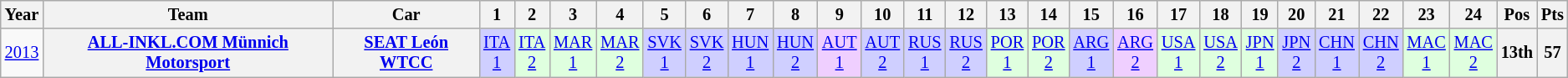<table class="wikitable" style="text-align:center; font-size:85%">
<tr>
<th>Year</th>
<th>Team</th>
<th>Car</th>
<th>1</th>
<th>2</th>
<th>3</th>
<th>4</th>
<th>5</th>
<th>6</th>
<th>7</th>
<th>8</th>
<th>9</th>
<th>10</th>
<th>11</th>
<th>12</th>
<th>13</th>
<th>14</th>
<th>15</th>
<th>16</th>
<th>17</th>
<th>18</th>
<th>19</th>
<th>20</th>
<th>21</th>
<th>22</th>
<th>23</th>
<th>24</th>
<th>Pos</th>
<th>Pts</th>
</tr>
<tr>
<td><a href='#'>2013</a></td>
<th><a href='#'>ALL-INKL.COM Münnich Motorsport</a></th>
<th><a href='#'>SEAT León WTCC</a></th>
<td style="background:#cfcfff;"><a href='#'>ITA<br>1</a><br></td>
<td style="background:#dfffdf;"><a href='#'>ITA<br>2</a><br></td>
<td style="background:#dfffdf;"><a href='#'>MAR<br>1</a><br></td>
<td style="background:#dfffdf;"><a href='#'>MAR<br>2</a><br></td>
<td style="background:#cfcfff;"><a href='#'>SVK<br>1</a><br></td>
<td style="background:#cfcfff;"><a href='#'>SVK<br>2</a><br></td>
<td style="background:#cfcfff;"><a href='#'>HUN<br>1</a><br></td>
<td style="background:#cfcfff;"><a href='#'>HUN<br>2</a><br></td>
<td style="background:#efcfff;"><a href='#'>AUT<br>1</a><br></td>
<td style="background:#cfcfff;"><a href='#'>AUT<br>2</a><br></td>
<td style="background:#cfcfff;"><a href='#'>RUS<br>1</a><br></td>
<td style="background:#cfcfff;"><a href='#'>RUS<br>2</a><br></td>
<td style="background:#dfffdf;"><a href='#'>POR<br>1</a><br></td>
<td style="background:#dfffdf;"><a href='#'>POR<br>2</a><br></td>
<td style="background:#cfcfff;"><a href='#'>ARG<br>1</a><br></td>
<td style="background:#efcfff;"><a href='#'>ARG<br>2</a><br></td>
<td style="background:#dfffdf;"><a href='#'>USA<br>1</a><br></td>
<td style="background:#dfffdf;"><a href='#'>USA<br>2</a><br></td>
<td style="background:#dfffdf;"><a href='#'>JPN<br>1</a><br></td>
<td style="background:#cfcfff;"><a href='#'>JPN<br>2</a><br></td>
<td style="background:#cfcfff;"><a href='#'>CHN<br>1</a><br></td>
<td style="background:#cfcfff;"><a href='#'>CHN<br>2</a><br></td>
<td style="background:#dfffdf;"><a href='#'>MAC<br>1</a><br></td>
<td style="background:#dfffdf;"><a href='#'>MAC<br>2</a><br></td>
<th>13th</th>
<th>57</th>
</tr>
</table>
